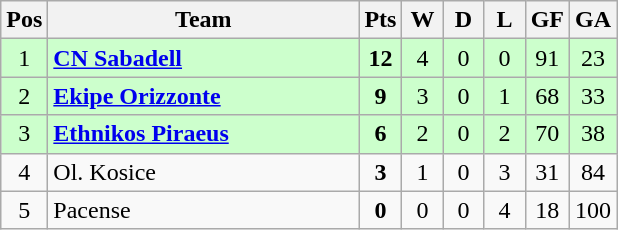<table class="wikitable" style="text-align:center;">
<tr>
<th>Pos</th>
<th width="200">Team</th>
<th width="20">Pts</th>
<th width="20">W</th>
<th width="20">D</th>
<th width="20">L</th>
<th width="20">GF</th>
<th width="20">GA</th>
</tr>
<tr align="center" bgcolor="ccffcc">
<td>1</td>
<td align="left"><strong> <a href='#'>CN Sabadell</a></strong></td>
<td><strong>12</strong></td>
<td>4</td>
<td>0</td>
<td>0</td>
<td>91</td>
<td>23</td>
</tr>
<tr align="center" bgcolor="ccffcc">
<td>2</td>
<td align="left"><strong> <a href='#'>Ekipe Orizzonte</a></strong></td>
<td><strong>9</strong></td>
<td>3</td>
<td>0</td>
<td>1</td>
<td>68</td>
<td>33</td>
</tr>
<tr align="center" bgcolor="ccffcc">
<td>3</td>
<td align="left"><strong> <a href='#'>Ethnikos Piraeus</a></strong></td>
<td><strong>6</strong></td>
<td>2</td>
<td>0</td>
<td>2</td>
<td>70</td>
<td>38</td>
</tr>
<tr align="center">
<td>4</td>
<td align="left"><strong></strong> Ol. Kosice</td>
<td><strong>3</strong></td>
<td>1</td>
<td>0</td>
<td>3</td>
<td>31</td>
<td>84</td>
</tr>
<tr align="center">
<td>5</td>
<td align="left"> Pacense</td>
<td><strong>0</strong></td>
<td>0</td>
<td>0</td>
<td>4</td>
<td>18</td>
<td>100</td>
</tr>
</table>
